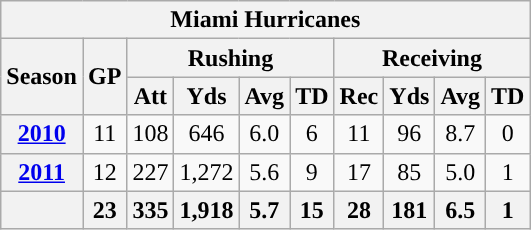<table class="wikitable" style="text-align: center;">
<tr>
<th colspan="15">Miami Hurricanes</th>
</tr>
<tr>
<th rowspan="2">Season</th>
<th rowspan="2">GP</th>
<th colspan="4">Rushing</th>
<th colspan="4">Receiving</th>
</tr>
<tr>
<th>Att</th>
<th>Yds</th>
<th>Avg</th>
<th>TD</th>
<th>Rec</th>
<th>Yds</th>
<th>Avg</th>
<th>TD</th>
</tr>
<tr>
<th><a href='#'>2010</a></th>
<td>11</td>
<td>108</td>
<td>646</td>
<td>6.0</td>
<td>6</td>
<td>11</td>
<td>96</td>
<td>8.7</td>
<td>0</td>
</tr>
<tr>
<th><a href='#'>2011</a></th>
<td>12</td>
<td>227</td>
<td>1,272</td>
<td>5.6</td>
<td>9</td>
<td>17</td>
<td>85</td>
<td>5.0</td>
<td>1</td>
</tr>
<tr>
<th></th>
<th>23</th>
<th>335</th>
<th>1,918</th>
<th>5.7</th>
<th>15</th>
<th>28</th>
<th>181</th>
<th>6.5</th>
<th>1</th>
</tr>
</table>
